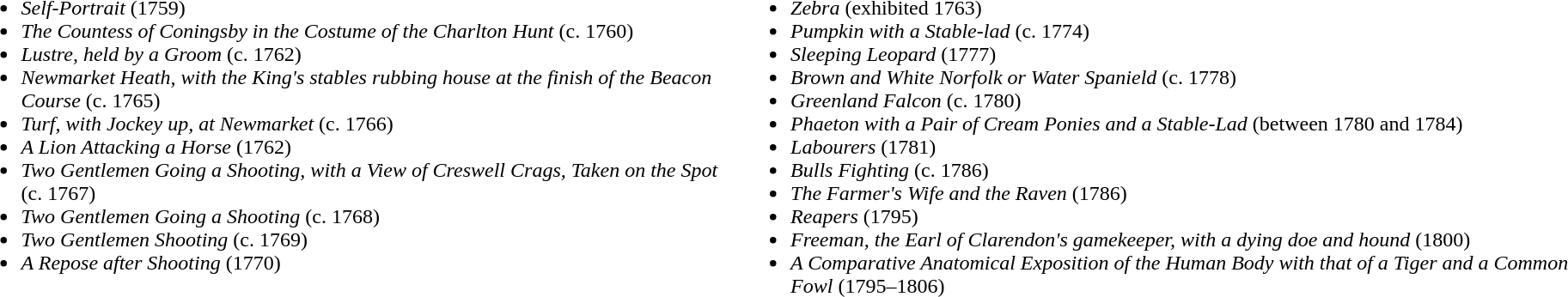<table>
<tr ---- valign="top">
<td><br><ul><li><em>Self-Portrait</em> (1759)</li><li><em>The Countess of Coningsby in the Costume of the Charlton Hunt</em> (c. 1760)</li><li><em>Lustre, held by a Groom</em> (c. 1762)</li><li><em>Newmarket Heath, with the King's stables rubbing house at the finish of the Beacon Course</em> (c. 1765)</li><li><em>Turf, with Jockey up, at Newmarket</em> (c. 1766)</li><li><em>A Lion Attacking a Horse</em> (1762)</li><li><em>Two Gentlemen Going a Shooting, with a View of Creswell Crags, Taken on the Spot</em> (c. 1767)</li><li><em>Two Gentlemen Going a Shooting</em> (c. 1768)</li><li><em>Two Gentlemen Shooting</em> (c. 1769)</li><li><em>A Repose after Shooting</em> (1770)</li></ul></td>
<td><br><ul><li><em>Zebra</em> (exhibited 1763)</li><li><em>Pumpkin with a Stable-lad</em> (c. 1774)</li><li><em>Sleeping Leopard</em> (1777)</li><li><em>Brown and White Norfolk or Water Spanield</em> (c. 1778)</li><li><em>Greenland Falcon</em> (c. 1780)</li><li><em>Phaeton with a Pair of Cream Ponies and a Stable-Lad</em> (between 1780 and 1784)</li><li><em>Labourers</em> (1781)</li><li><em>Bulls Fighting</em> (c. 1786)</li><li><em>The Farmer's Wife and the Raven</em>  (1786)</li><li><em>Reapers</em> (1795)</li><li><em>Freeman, the Earl of Clarendon's gamekeeper, with a dying doe and hound</em> (1800)</li><li><em>A Comparative Anatomical Exposition of the Human Body with that of a Tiger and a Common Fowl</em> (1795–1806)</li></ul></td>
</tr>
</table>
